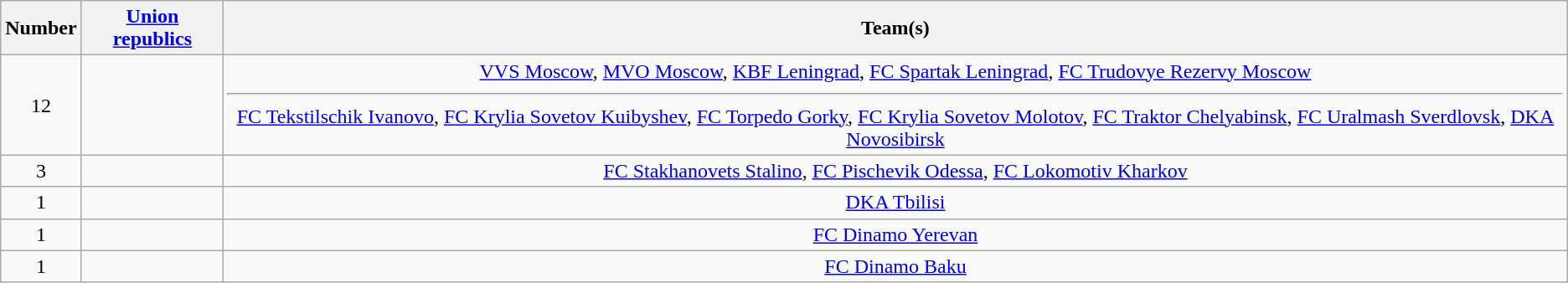<table class="wikitable" style="text-align:center">
<tr>
<th>Number</th>
<th><a href='#'>Union republics</a></th>
<th>Team(s)</th>
</tr>
<tr>
<td rowspan="1">12</td>
<td align="left"></td>
<td><a href='#'>VVS Moscow</a>, <a href='#'>MVO Moscow</a>, <a href='#'>KBF Leningrad</a>, <a href='#'>FC Spartak Leningrad</a>, <a href='#'>FC Trudovye Rezervy Moscow</a><hr><a href='#'>FC Tekstilschik Ivanovo</a>, <a href='#'>FC Krylia Sovetov Kuibyshev</a>, <a href='#'>FC Torpedo Gorky</a>, <a href='#'>FC Krylia Sovetov Molotov</a>, <a href='#'>FC Traktor Chelyabinsk</a>, <a href='#'>FC Uralmash Sverdlovsk</a>, <a href='#'>DKA Novosibirsk</a></td>
</tr>
<tr>
<td rowspan="1">3</td>
<td align="left"></td>
<td><a href='#'>FC Stakhanovets Stalino</a>, <a href='#'>FC Pischevik Odessa</a>, <a href='#'>FC Lokomotiv Kharkov</a></td>
</tr>
<tr>
<td rowspan="1">1</td>
<td align="left"></td>
<td><a href='#'>DKA Tbilisi</a></td>
</tr>
<tr>
<td rowspan="1">1</td>
<td align="left"></td>
<td><a href='#'>FC Dinamo Yerevan</a></td>
</tr>
<tr>
<td rowspan="1">1</td>
<td align="left"></td>
<td><a href='#'>FC Dinamo Baku</a></td>
</tr>
</table>
